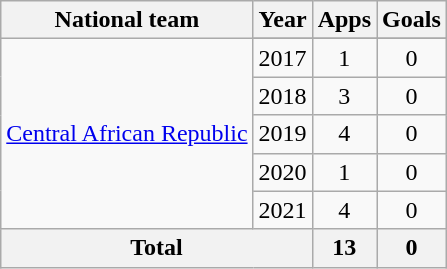<table class="wikitable" style="text-align:center">
<tr>
<th>National team</th>
<th>Year</th>
<th>Apps</th>
<th>Goals</th>
</tr>
<tr>
<td rowspan="6"><a href='#'>Central African Republic</a></td>
</tr>
<tr>
<td>2017</td>
<td>1</td>
<td>0</td>
</tr>
<tr>
<td>2018</td>
<td>3</td>
<td>0</td>
</tr>
<tr>
<td>2019</td>
<td>4</td>
<td>0</td>
</tr>
<tr>
<td>2020</td>
<td>1</td>
<td>0</td>
</tr>
<tr>
<td>2021</td>
<td>4</td>
<td>0</td>
</tr>
<tr>
<th colspan=2>Total</th>
<th>13</th>
<th>0</th>
</tr>
</table>
